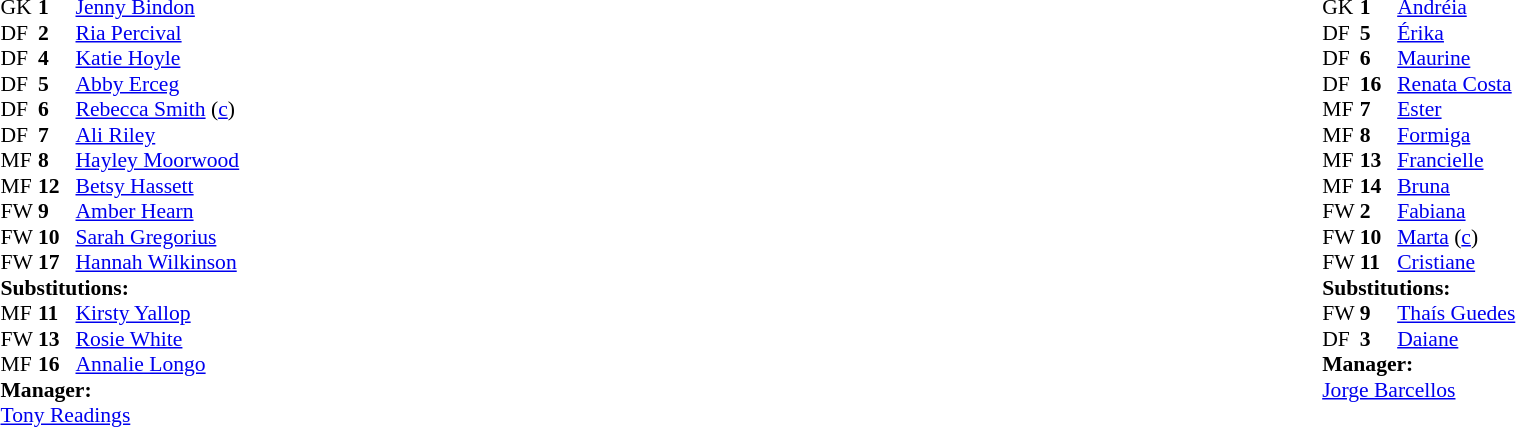<table width="100%">
<tr>
<td valign="top" width="50%"><br><table style="font-size: 90%" cellspacing="0" cellpadding="0">
<tr>
<th width=25></th>
<th width=25></th>
</tr>
<tr>
<td>GK</td>
<td><strong>1</strong></td>
<td><a href='#'>Jenny Bindon</a></td>
</tr>
<tr>
<td>DF</td>
<td><strong>2</strong></td>
<td><a href='#'>Ria Percival</a></td>
</tr>
<tr>
<td>DF</td>
<td><strong>4</strong></td>
<td><a href='#'>Katie Hoyle</a></td>
<td></td>
</tr>
<tr>
<td>DF</td>
<td><strong>5</strong></td>
<td><a href='#'>Abby Erceg</a></td>
</tr>
<tr>
<td>DF</td>
<td><strong>6</strong></td>
<td><a href='#'>Rebecca Smith</a> (<a href='#'>c</a>)</td>
</tr>
<tr>
<td>DF</td>
<td><strong>7</strong></td>
<td><a href='#'>Ali Riley</a></td>
</tr>
<tr>
<td>MF</td>
<td><strong>8</strong></td>
<td><a href='#'>Hayley Moorwood</a></td>
<td></td>
<td></td>
</tr>
<tr>
<td>MF</td>
<td><strong>12</strong></td>
<td><a href='#'>Betsy Hassett</a></td>
<td></td>
<td></td>
</tr>
<tr>
<td>FW</td>
<td><strong>9</strong></td>
<td><a href='#'>Amber Hearn</a></td>
</tr>
<tr>
<td>FW</td>
<td><strong>10</strong></td>
<td><a href='#'>Sarah Gregorius</a></td>
</tr>
<tr>
<td>FW</td>
<td><strong>17</strong></td>
<td><a href='#'>Hannah Wilkinson</a></td>
<td></td>
<td></td>
</tr>
<tr>
<td colspan=3><strong>Substitutions:</strong></td>
</tr>
<tr>
<td>MF</td>
<td><strong>11</strong></td>
<td><a href='#'>Kirsty Yallop</a></td>
<td></td>
<td></td>
</tr>
<tr>
<td>FW</td>
<td><strong>13</strong></td>
<td><a href='#'>Rosie White</a></td>
<td></td>
<td></td>
</tr>
<tr>
<td>MF</td>
<td><strong>16</strong></td>
<td><a href='#'>Annalie Longo</a></td>
<td></td>
<td></td>
</tr>
<tr>
<td colspan=3><strong>Manager:</strong></td>
</tr>
<tr>
<td colspan=3> <a href='#'>Tony Readings</a></td>
</tr>
</table>
</td>
<td valign="top"></td>
<td valign="top" width="50%"><br><table style="font-size: 90%" cellspacing="0" cellpadding="0" align="center">
<tr>
<th width=25></th>
<th width=25></th>
</tr>
<tr>
<td>GK</td>
<td><strong>1</strong></td>
<td><a href='#'>Andréia</a></td>
<td></td>
</tr>
<tr>
<td>DF</td>
<td><strong>5</strong></td>
<td><a href='#'>Érika</a></td>
</tr>
<tr>
<td>DF</td>
<td><strong>6</strong></td>
<td><a href='#'>Maurine</a></td>
</tr>
<tr>
<td>DF</td>
<td><strong>16</strong></td>
<td><a href='#'>Renata Costa</a></td>
</tr>
<tr>
<td>MF</td>
<td><strong>7</strong></td>
<td><a href='#'>Ester</a></td>
</tr>
<tr>
<td>MF</td>
<td><strong>8</strong></td>
<td><a href='#'>Formiga</a></td>
</tr>
<tr>
<td>MF</td>
<td><strong>13</strong></td>
<td><a href='#'>Francielle</a></td>
<td></td>
<td></td>
</tr>
<tr>
<td>MF</td>
<td><strong>14</strong></td>
<td><a href='#'>Bruna</a></td>
</tr>
<tr>
<td>FW</td>
<td><strong>2</strong></td>
<td><a href='#'>Fabiana</a></td>
<td></td>
<td></td>
</tr>
<tr>
<td>FW</td>
<td><strong>10</strong></td>
<td><a href='#'>Marta</a> (<a href='#'>c</a>)</td>
</tr>
<tr>
<td>FW</td>
<td><strong>11</strong></td>
<td><a href='#'>Cristiane</a></td>
</tr>
<tr>
<td colspan=3><strong>Substitutions:</strong></td>
</tr>
<tr>
<td>FW</td>
<td><strong>9</strong></td>
<td><a href='#'>Thaís Guedes</a></td>
<td></td>
<td></td>
</tr>
<tr>
<td>DF</td>
<td><strong>3</strong></td>
<td><a href='#'>Daiane</a></td>
<td></td>
<td></td>
</tr>
<tr>
<td colspan=3><strong>Manager:</strong></td>
</tr>
<tr>
<td colspan=3><a href='#'>Jorge Barcellos</a></td>
</tr>
</table>
</td>
</tr>
</table>
